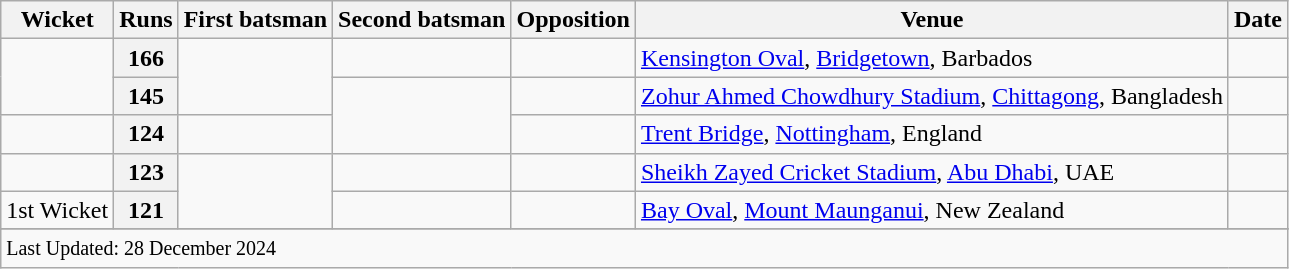<table class="wikitable plainrowheaders sortable">
<tr>
<th scope=col>Wicket</th>
<th scope=col>Runs</th>
<th scope=col>First batsman</th>
<th scope=col>Second batsman</th>
<th scope=col>Opposition</th>
<th scope=col>Venue</th>
<th scope=col>Date</th>
</tr>
<tr>
<td align=center rowspan=2></td>
<th scope=row style=text-align:center;>166</th>
<td rowspan=2></td>
<td></td>
<td></td>
<td><a href='#'>Kensington Oval</a>, <a href='#'>Bridgetown</a>, Barbados</td>
<td></td>
</tr>
<tr>
<th scope=row style=text-align:center;>145</th>
<td rowspan=2></td>
<td></td>
<td><a href='#'>Zohur Ahmed Chowdhury Stadium</a>, <a href='#'>Chittagong</a>, Bangladesh</td>
<td></td>
</tr>
<tr>
<td align=center></td>
<th scope=row style=text-align:center;>124</th>
<td></td>
<td></td>
<td><a href='#'>Trent Bridge</a>, <a href='#'>Nottingham</a>, England</td>
<td></td>
</tr>
<tr>
<td align=center></td>
<th scope=row style=text-align:center;>123</th>
<td rowspan=2></td>
<td></td>
<td></td>
<td><a href='#'>Sheikh Zayed Cricket Stadium</a>, <a href='#'>Abu Dhabi</a>, UAE</td>
<td> </td>
</tr>
<tr>
<td>1st Wicket</td>
<th scope=row style=text-align:center;>121</th>
<td></td>
<td></td>
<td><a href='#'>Bay Oval</a>, <a href='#'>Mount Maunganui</a>, New Zealand</td>
<td></td>
</tr>
<tr>
</tr>
<tr class=sortbottom>
<td colspan=7><small>Last Updated: 28 December 2024</small></td>
</tr>
</table>
